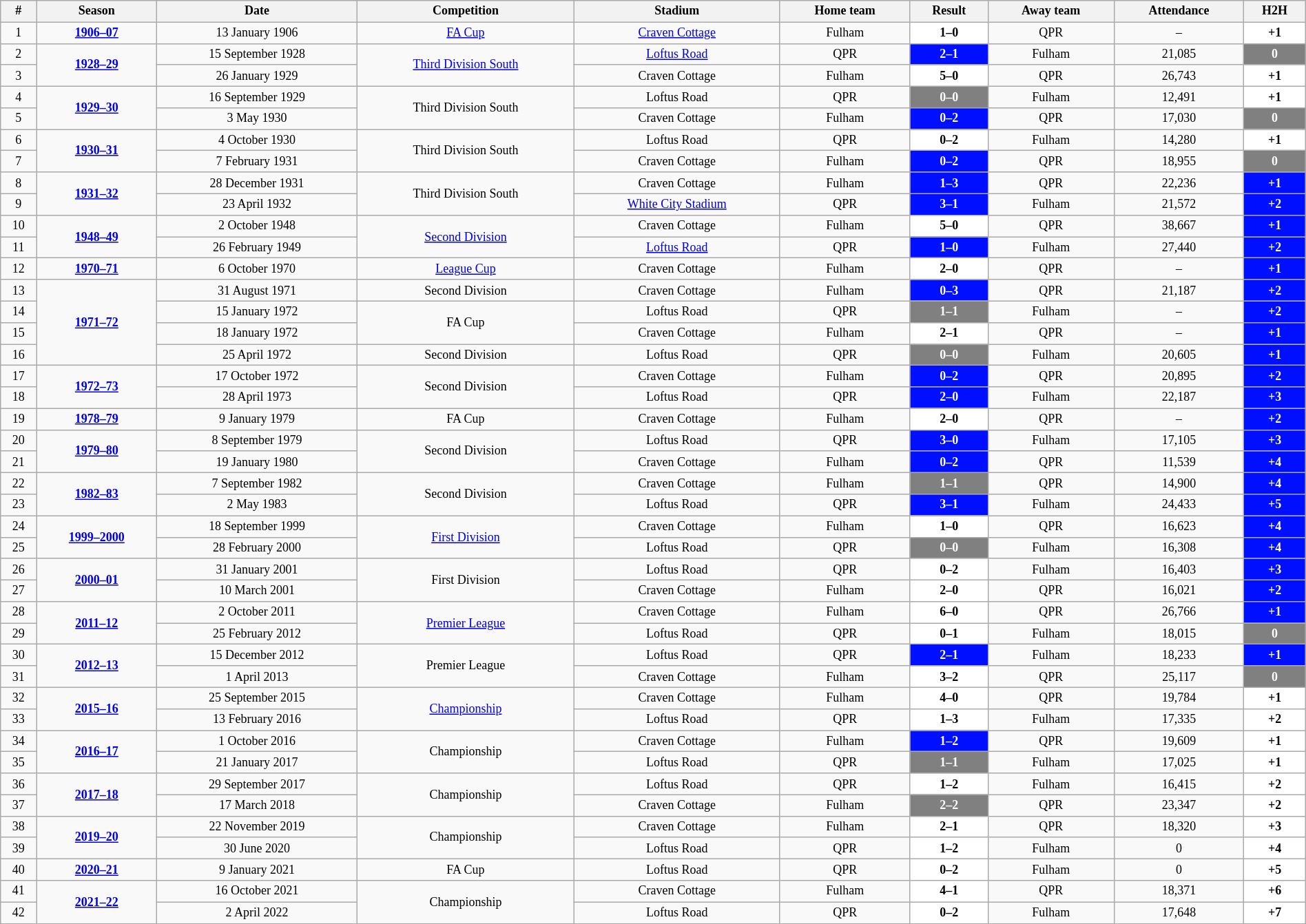<table class="wikitable" style="text-align: center; width: 100%; font-size: 12px">
<tr>
<th>#</th>
<th>Season</th>
<th>Date</th>
<th>Competition</th>
<th>Stadium</th>
<th>Home team</th>
<th>Result</th>
<th>Away team</th>
<th>Attendance</th>
<th>H2H</th>
</tr>
<tr>
<td>1</td>
<td><strong><a href='#'>1906–07</a></strong></td>
<td>13 January 1906</td>
<td><a href='#'>FA Cup</a></td>
<td><a href='#'>Craven Cottage</a></td>
<td>Fulham</td>
<td style="background:#ffffff;color:black;"><strong>1–0</strong></td>
<td>QPR</td>
<td>–</td>
<td style="background:#ffffff;color:black;"><strong>+1</strong></td>
</tr>
<tr>
<td>2</td>
<td rowspan=2><strong><a href='#'>1928–29</a></strong></td>
<td>15 September 1928</td>
<td rowspan=2><a href='#'>Third Division South</a></td>
<td><a href='#'>Loftus Road</a></td>
<td>QPR</td>
<td style="background:#000FFF;color:white;"><strong>2–1</strong></td>
<td>Fulham</td>
<td>21,085</td>
<td style="background:#808080;color:white;"><strong>0</strong></td>
</tr>
<tr>
<td>3</td>
<td>26 January 1929</td>
<td>Craven Cottage</td>
<td>Fulham</td>
<td style="background:#ffffff;color:black;"><strong>5–0</strong></td>
<td>QPR</td>
<td>26,743</td>
<td style="background:#ffffff;color:black;"><strong>+1</strong></td>
</tr>
<tr>
<td>4</td>
<td rowspan=2><strong><a href='#'>1929–30</a></strong></td>
<td>16 September 1929</td>
<td rowspan=2>Third Division South</td>
<td>Loftus Road</td>
<td>QPR</td>
<td style="background:#808080;color:white;"><strong>0–0</strong></td>
<td>Fulham</td>
<td>12,491</td>
<td style="background:#ffffff;color:black;"><strong>+1</strong></td>
</tr>
<tr>
<td>5</td>
<td>3 May 1930</td>
<td>Craven Cottage</td>
<td>Fulham</td>
<td style="background:#000fff;color:white;"><strong>0–2</strong></td>
<td>QPR</td>
<td>17,030</td>
<td style="background:#808080;color:white;"><strong>0</strong></td>
</tr>
<tr>
<td>6</td>
<td rowspan=2><strong><a href='#'>1930–31</a></strong></td>
<td>4 October 1930</td>
<td rowspan=2>Third Division South</td>
<td>Loftus Road</td>
<td>QPR</td>
<td style="background:#ffffff;color:black;"><strong>0–2</strong></td>
<td>Fulham</td>
<td>14,280</td>
<td style="background:#ffffff;color:black;"><strong>+1</strong></td>
</tr>
<tr>
<td>7</td>
<td>7 February 1931</td>
<td>Craven Cottage</td>
<td>Fulham</td>
<td style="background:#000fff;color:white;"><strong>0–2</strong></td>
<td>QPR</td>
<td>18,955</td>
<td style="background:#808080;color:white;"><strong>0</strong></td>
</tr>
<tr>
<td>8</td>
<td rowspan=2><strong><a href='#'>1931–32</a></strong></td>
<td>28 December 1931</td>
<td rowspan=2>Third Division South</td>
<td>Craven Cottage</td>
<td>Fulham</td>
<td style="background:#000fff;color:white;"><strong>1–3</strong></td>
<td>QPR</td>
<td>22,236</td>
<td style="background:#000fff;color:white;"><strong>+1</strong></td>
</tr>
<tr>
<td>9</td>
<td>23 April 1932</td>
<td><a href='#'>White City Stadium</a></td>
<td>QPR</td>
<td style="background:#000fff;color:white;"><strong>3–1</strong></td>
<td>Fulham</td>
<td>21,572</td>
<td style="background:#000fff;color:white;"><strong>+2</strong></td>
</tr>
<tr>
<td>10</td>
<td rowspan=2><strong><a href='#'>1948–49</a></strong></td>
<td>2 October 1948</td>
<td rowspan=2><a href='#'>Second Division</a></td>
<td>Craven Cottage</td>
<td>Fulham</td>
<td style="background:#ffffff;color:black;"><strong>5–0</strong></td>
<td>QPR</td>
<td>38,667</td>
<td style="background:#000fff;color:white;"><strong>+1</strong></td>
</tr>
<tr>
<td>11</td>
<td>26 February 1949</td>
<td><a href='#'>Loftus Road</a></td>
<td>QPR</td>
<td style="background:#000fff;color:white;"><strong>1–0</strong></td>
<td>Fulham</td>
<td>27,440</td>
<td style="background:#000fff;color:white;"><strong>+2</strong></td>
</tr>
<tr>
<td>12</td>
<td><strong><a href='#'>1970–71</a></strong></td>
<td>6 October 1970</td>
<td><a href='#'>League Cup</a></td>
<td>Craven Cottage</td>
<td>Fulham</td>
<td style="background:#ffffff;color:black;"><strong>2–0</strong></td>
<td>QPR</td>
<td>–</td>
<td style="background:#000fff;color:white;"><strong>+1</strong></td>
</tr>
<tr>
<td>13</td>
<td rowspan=4><strong><a href='#'>1971–72</a></strong></td>
<td>31 August 1971</td>
<td>Second Division</td>
<td>Craven Cottage</td>
<td>Fulham</td>
<td style="background:#000fff;color:white;"><strong>0–3</strong></td>
<td>QPR</td>
<td>21,187</td>
<td style="background:#000fff;color:white;"><strong>+2</strong></td>
</tr>
<tr>
<td>14</td>
<td>15 January 1972</td>
<td rowspan=2>FA Cup</td>
<td>Loftus Road</td>
<td>QPR</td>
<td style="background:#808080;color:white;"><strong>1–1</strong></td>
<td>Fulham</td>
<td>–</td>
<td style="background:#000fff;color:white;"><strong>+2</strong></td>
</tr>
<tr>
<td>15</td>
<td>18 January 1972</td>
<td>Craven Cottage</td>
<td>Fulham</td>
<td style="background:#ffffff;color:black;"><strong>2–1</strong></td>
<td>QPR</td>
<td>–</td>
<td style="background:#000fff;color:white;"><strong>+1</strong></td>
</tr>
<tr>
<td>16</td>
<td>25 April 1972</td>
<td>Second Division</td>
<td>Loftus Road</td>
<td>QPR</td>
<td style="background:#808080;color:white;"><strong>0–0</strong></td>
<td>Fulham</td>
<td>20,605</td>
<td style="background:#000fff;color:white;"><strong>+1</strong></td>
</tr>
<tr>
<td>17</td>
<td rowspan=2><strong><a href='#'>1972–73</a></strong></td>
<td>17 October 1972</td>
<td rowspan=2>Second Division</td>
<td>Craven Cottage</td>
<td>Fulham</td>
<td style="background:#000fff;color:white;"><strong>0–2</strong></td>
<td>QPR</td>
<td>20,895</td>
<td style="background:#000fff;color:white;"><strong>+2</strong></td>
</tr>
<tr>
<td>18</td>
<td>28 April 1973</td>
<td>Loftus Road</td>
<td>QPR</td>
<td style="background:#000fff;color:white;"><strong>2–0</strong></td>
<td>Fulham</td>
<td>22,187</td>
<td style="background:#000fff;color:white;"><strong>+3</strong></td>
</tr>
<tr>
<td>19</td>
<td><strong><a href='#'>1978–79</a></strong></td>
<td>9 January 1979</td>
<td>FA Cup</td>
<td>Craven Cottage</td>
<td>Fulham</td>
<td style="background:#ffffff;color:black;"><strong>2–0</strong></td>
<td>QPR</td>
<td>–</td>
<td style="background:#000fff;color:white;"><strong>+2</strong></td>
</tr>
<tr>
<td>20</td>
<td rowspan=2><strong><a href='#'>1979–80</a></strong></td>
<td>8 September 1979</td>
<td rowspan=2>Second Division</td>
<td>Loftus Road</td>
<td>QPR</td>
<td style="background:#000fff;color:white;"><strong>3–0</strong></td>
<td>Fulham</td>
<td>17,105</td>
<td style="background:#000fff;color:white;"><strong>+3</strong></td>
</tr>
<tr>
<td>21</td>
<td>19 January 1980</td>
<td>Craven Cottage</td>
<td>Fulham</td>
<td style="background:#000fff;color:white;"><strong>0–2</strong></td>
<td>QPR</td>
<td>11,539</td>
<td style="background:#000fff;color:white;"><strong>+4</strong></td>
</tr>
<tr>
<td>22</td>
<td rowspan=2><strong><a href='#'>1982–83</a></strong></td>
<td>7 September 1982</td>
<td rowspan=2>Second Division</td>
<td>Craven Cottage</td>
<td>Fulham</td>
<td style="background:#808080;color:white;"><strong>1–1</strong></td>
<td>QPR</td>
<td>14,900</td>
<td style="background:#000fff;color:white;"><strong>+4</strong></td>
</tr>
<tr>
<td>23</td>
<td>2 May 1983</td>
<td>Loftus Road</td>
<td>QPR</td>
<td style="background:#000fff;color:white;"><strong>3–1</strong></td>
<td>Fulham</td>
<td>24,433</td>
<td style="background:#000fff;color:white;"><strong>+5</strong></td>
</tr>
<tr>
<td>24</td>
<td rowspan=2><strong><a href='#'>1999–2000</a></strong></td>
<td>18 September 1999</td>
<td rowspan=2><a href='#'>First Division</a></td>
<td>Craven Cottage</td>
<td>Fulham</td>
<td style="background:#ffffff;color:black;"><strong>1–0</strong></td>
<td>QPR</td>
<td>16,623</td>
<td style="background:#000fff;color:white;"><strong>+4</strong></td>
</tr>
<tr>
<td>25</td>
<td>28 February 2000</td>
<td>Loftus Road</td>
<td>QPR</td>
<td style="background:#808080;color:white;"><strong>0–0</strong></td>
<td>Fulham</td>
<td>16,308</td>
<td style="background:#000fff;color:white;"><strong>+4</strong></td>
</tr>
<tr>
<td>26</td>
<td rowspan=2><strong><a href='#'>2000–01</a></strong></td>
<td>31 January 2001</td>
<td rowspan=2>First Division</td>
<td>Loftus Road</td>
<td>QPR</td>
<td style="background:#ffffff;color:black;"><strong>0–2</strong></td>
<td>Fulham</td>
<td>16,403</td>
<td style="background:#000fff;color:white;"><strong>+3</strong></td>
</tr>
<tr>
<td>27</td>
<td>10 March 2001</td>
<td>Craven Cottage</td>
<td>Fulham</td>
<td style="background:#ffffff;color:black;"><strong>2–0</strong></td>
<td>QPR</td>
<td>16,021</td>
<td style="background:#000fff;color:white;"><strong>+2</strong></td>
</tr>
<tr>
<td>28</td>
<td rowspan=2><strong><a href='#'>2011–12</a></strong></td>
<td>2 October 2011</td>
<td rowspan=2><a href='#'>Premier League</a></td>
<td>Craven Cottage</td>
<td>Fulham</td>
<td style="background:#ffffff;color:black;"><strong>6–0</strong></td>
<td>QPR</td>
<td>26,766</td>
<td style="background:#000fff;color:white;"><strong>+1</strong></td>
</tr>
<tr>
<td>29</td>
<td>25 February 2012</td>
<td>Loftus Road</td>
<td>QPR</td>
<td style="background:#ffffff;color:black;"><strong>0–1</strong></td>
<td>Fulham</td>
<td>18,015</td>
<td style="background:#808080;color:white;"><strong>0</strong></td>
</tr>
<tr>
<td>30</td>
<td rowspan=2><strong><a href='#'>2012–13</a></strong></td>
<td>15 December 2012</td>
<td rowspan=2>Premier League</td>
<td>Loftus Road</td>
<td>QPR</td>
<td style="background:#000fff;color:white;"><strong>2–1</strong></td>
<td>Fulham</td>
<td>18,233</td>
<td style="background:#000fff;color:white;"><strong>+1</strong></td>
</tr>
<tr>
<td>31</td>
<td>1 April 2013</td>
<td>Craven Cottage</td>
<td>Fulham</td>
<td style="background:#ffffff;color:black;"><strong>3–2</strong></td>
<td>QPR</td>
<td>25,117</td>
<td style="background:#808080;color:white;"><strong>0</strong></td>
</tr>
<tr>
<td>32</td>
<td rowspan=2><strong><a href='#'>2015–16</a></strong></td>
<td>25 September 2015</td>
<td rowspan=2><a href='#'>Championship</a></td>
<td>Craven Cottage</td>
<td>Fulham</td>
<td style="background:#ffffff;color:black;"><strong>4–0</strong></td>
<td>QPR</td>
<td>19,784</td>
<td style="background:#ffffff;color:black;"><strong>+1</strong></td>
</tr>
<tr>
<td>33</td>
<td>13 February 2016</td>
<td>Loftus Road</td>
<td>QPR</td>
<td style="background:#ffffff;color:black;"><strong>1–3</strong></td>
<td>Fulham</td>
<td>17,335</td>
<td style="background:#ffffff;color:black;"><strong>+2</strong></td>
</tr>
<tr>
<td>34</td>
<td rowspan=2><strong><a href='#'>2016–17</a></strong></td>
<td>1 October 2016</td>
<td rowspan=2>Championship</td>
<td>Craven Cottage</td>
<td>Fulham</td>
<td style="background:#000fff;color:white;"><strong>1–2</strong></td>
<td>QPR</td>
<td>19,609</td>
<td style="background:#ffffff;color:black;"><strong>+1</strong></td>
</tr>
<tr>
<td>35</td>
<td>21 January 2017</td>
<td>Loftus Road</td>
<td>QPR</td>
<td style="background:#808080;color:white;"><strong>1–1</strong></td>
<td>Fulham</td>
<td>17,025</td>
<td style="background:#ffffff;color:black;"><strong>+1</strong></td>
</tr>
<tr>
<td>36</td>
<td rowspan=2><strong><a href='#'>2017–18</a></strong></td>
<td>29 September 2017</td>
<td rowspan=2>Championship</td>
<td>Loftus Road</td>
<td>QPR</td>
<td style="background:#ffffff;color:black;"><strong>1–2</strong></td>
<td>Fulham</td>
<td>16,415</td>
<td style="background:#ffffff;color:black;"><strong>+2</strong></td>
</tr>
<tr>
<td>37</td>
<td>17 March 2018</td>
<td>Craven Cottage</td>
<td>Fulham</td>
<td style="background:#808080;color:white;"><strong>2–2</strong></td>
<td>QPR</td>
<td>23,347</td>
<td style="background:#ffffff;color:black;"><strong>+2</strong></td>
</tr>
<tr>
<td>38</td>
<td rowspan=2><strong><a href='#'>2019–20</a></strong></td>
<td>22 November 2019</td>
<td rowspan=2>Championship</td>
<td>Craven Cottage</td>
<td>Fulham</td>
<td style="background:#ffffff;color:black;"><strong>2–1</strong></td>
<td>QPR</td>
<td>18,320</td>
<td style="background:#ffffff;color:black;"><strong>+3</strong></td>
</tr>
<tr>
<td>39</td>
<td>30 June 2020</td>
<td>Loftus Road</td>
<td>QPR</td>
<td style="background:#ffffff;color:black;"><strong>1–2</strong></td>
<td>Fulham</td>
<td>0</td>
<td style="background:#ffffff;color:black;"><strong>+4</strong></td>
</tr>
<tr>
<td>40</td>
<td><strong><a href='#'>2020–21</a></strong></td>
<td>9 January 2021</td>
<td>FA Cup</td>
<td>Loftus Road</td>
<td>QPR</td>
<td style="background:#ffffff;color:black;"><strong>0–2</strong></td>
<td>Fulham</td>
<td>0</td>
<td style="background:#ffffff;color:black;"><strong>+5</strong></td>
</tr>
<tr>
<td>41</td>
<td rowspan=2><strong><a href='#'>2021–22</a></strong></td>
<td>16 October 2021</td>
<td rowspan=2>Championship</td>
<td>Craven Cottage</td>
<td>Fulham</td>
<td style="background:#ffffff;color:black;"><strong>4–1</strong></td>
<td>QPR</td>
<td>18,371</td>
<td style="background:#ffffff;color:black;"><strong>+6</strong></td>
</tr>
<tr>
<td>42</td>
<td>2 April 2022</td>
<td>Loftus Road</td>
<td>QPR</td>
<td style="background:#ffffff;color:black;"><strong>0–2</strong></td>
<td>Fulham</td>
<td>17,648</td>
<td style="background:#ffffff;color:black;"><strong>+7</strong></td>
</tr>
</table>
